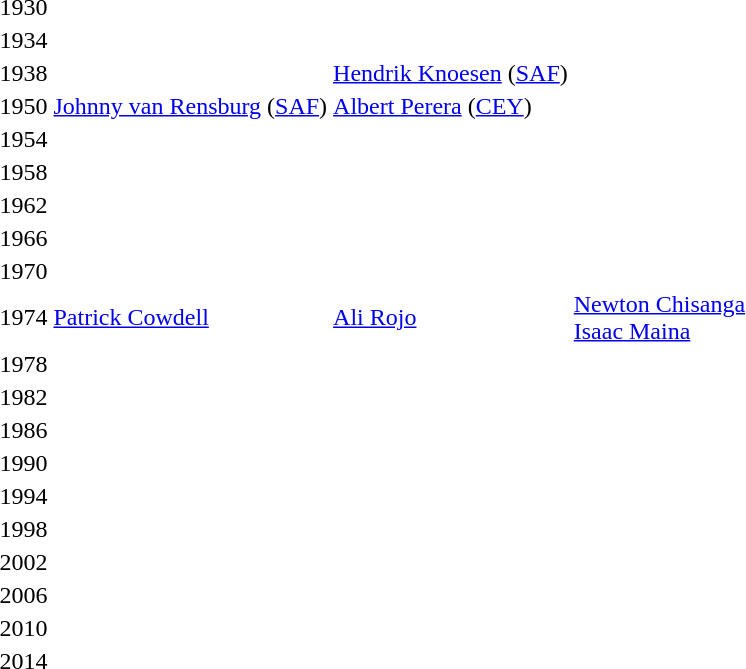<table>
<tr>
<td>1930</td>
<td></td>
<td></td>
<td></td>
</tr>
<tr>
<td>1934</td>
<td></td>
<td></td>
<td></td>
</tr>
<tr>
<td>1938</td>
<td></td>
<td> <a href='#'>Hendrik Knoesen</a> <span>(<a href='#'>SAF</a>)</span></td>
<td></td>
</tr>
<tr>
<td>1950</td>
<td> <a href='#'>Johnny van Rensburg</a> <span>(<a href='#'>SAF</a>)</span></td>
<td> <a href='#'>Albert Perera</a> <span>(<a href='#'>CEY</a>)</span></td>
<td></td>
</tr>
<tr>
<td>1954</td>
<td></td>
<td></td>
<td></td>
</tr>
<tr>
<td>1958</td>
<td></td>
<td></td>
<td><br></td>
</tr>
<tr>
<td>1962</td>
<td></td>
<td></td>
<td><br></td>
</tr>
<tr>
<td>1966</td>
<td></td>
<td></td>
<td><br></td>
</tr>
<tr>
<td>1970</td>
<td></td>
<td></td>
<td><br></td>
</tr>
<tr>
<td>1974</td>
<td> <a href='#'>Patrick Cowdell</a></td>
<td> <a href='#'>Ali Rojo</a></td>
<td> <a href='#'>Newton Chisanga</a><br> <a href='#'>Isaac Maina</a></td>
</tr>
<tr>
<td>1978</td>
<td></td>
<td></td>
<td><br></td>
</tr>
<tr>
<td>1982</td>
<td></td>
<td></td>
<td><br></td>
</tr>
<tr>
<td>1986</td>
<td></td>
<td></td>
<td><br></td>
</tr>
<tr>
<td>1990</td>
<td></td>
<td></td>
<td><br></td>
</tr>
<tr>
<td>1994</td>
<td></td>
<td></td>
<td></td>
</tr>
<tr>
<td>1998</td>
<td></td>
<td></td>
<td><br></td>
</tr>
<tr>
<td rowspan=2>2002</td>
<td rowspan=2></td>
<td rowspan=2></td>
<td></td>
</tr>
<tr>
<td></td>
</tr>
<tr>
<td rowspan=2>2006</td>
<td rowspan=2></td>
<td rowspan=2></td>
<td></td>
</tr>
<tr>
<td></td>
</tr>
<tr>
<td rowspan=2>2010</td>
<td rowspan=2></td>
<td rowspan=2></td>
<td></td>
</tr>
<tr>
<td></td>
</tr>
<tr>
<td rowspan=2>2014</td>
<td rowspan=2></td>
<td rowspan=2></td>
<td></td>
</tr>
<tr>
<td></td>
</tr>
</table>
